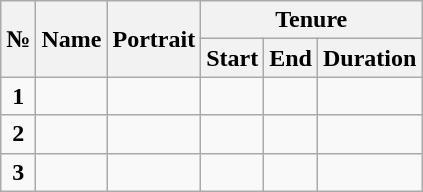<table class="wikitable" style="text-align:center;">
<tr>
<th rowspan="2">№</th>
<th rowspan="2">Name<br></th>
<th rowspan="2">Portrait</th>
<th colspan="3">Tenure</th>
</tr>
<tr>
<th>Start</th>
<th>End</th>
<th>Duration</th>
</tr>
<tr>
<td><strong>1</strong></td>
<td><strong></strong><br></td>
<td></td>
<td></td>
<td></td>
<td></td>
</tr>
<tr>
<td><strong>2</strong></td>
<td><strong></strong><br></td>
<td></td>
<td></td>
<td></td>
<td></td>
</tr>
<tr>
<td><strong>3</strong></td>
<td><strong></strong><br></td>
<td></td>
<td></td>
<td></td>
<td></td>
</tr>
</table>
